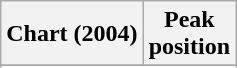<table class="wikitable sortable plainrowheaders">
<tr>
<th scope="col">Chart (2004)</th>
<th scope="col">Peak<br>position</th>
</tr>
<tr>
</tr>
<tr>
</tr>
<tr>
</tr>
<tr>
</tr>
<tr>
</tr>
</table>
